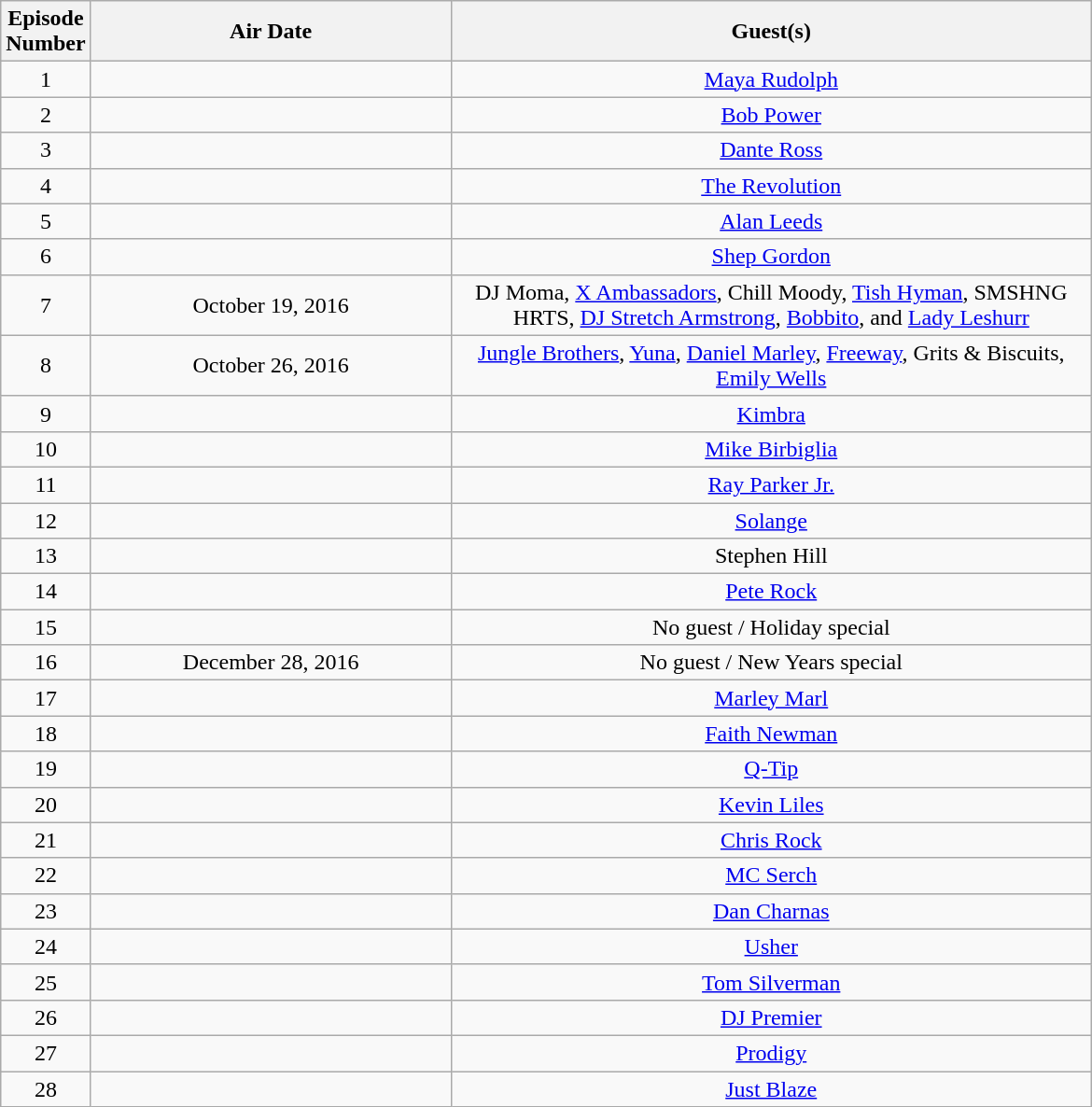<table class="wikitable" style="text-align: center;">
<tr>
<th scope="col" style="width: 20px;">Episode Number</th>
<th scope="col" style="width: 250px;">Air Date</th>
<th scope="col" style="width: 450px;">Guest(s)</th>
</tr>
<tr>
<td>1</td>
<td></td>
<td><a href='#'>Maya Rudolph</a></td>
</tr>
<tr>
<td>2</td>
<td></td>
<td><a href='#'>Bob Power</a></td>
</tr>
<tr>
<td>3</td>
<td></td>
<td><a href='#'>Dante Ross</a></td>
</tr>
<tr>
<td>4</td>
<td></td>
<td><a href='#'>The Revolution</a></td>
</tr>
<tr>
<td>5</td>
<td></td>
<td><a href='#'>Alan Leeds</a></td>
</tr>
<tr>
<td>6</td>
<td></td>
<td><a href='#'>Shep Gordon</a></td>
</tr>
<tr>
<td>7</td>
<td>October 19, 2016</td>
<td>DJ Moma, <a href='#'>X Ambassadors</a>, Chill Moody, <a href='#'>Tish Hyman</a>, SMSHNG HRTS, <a href='#'>DJ Stretch Armstrong</a>, <a href='#'>Bobbito</a>, and <a href='#'>Lady Leshurr</a></td>
</tr>
<tr>
<td>8</td>
<td>October 26, 2016</td>
<td><a href='#'>Jungle Brothers</a>, <a href='#'>Yuna</a>, <a href='#'>Daniel Marley</a>, <a href='#'>Freeway</a>, Grits & Biscuits, <a href='#'>Emily Wells</a></td>
</tr>
<tr>
<td>9</td>
<td></td>
<td><a href='#'>Kimbra</a></td>
</tr>
<tr>
<td>10</td>
<td></td>
<td><a href='#'>Mike Birbiglia</a></td>
</tr>
<tr>
<td>11</td>
<td></td>
<td><a href='#'>Ray Parker Jr.</a></td>
</tr>
<tr>
<td>12</td>
<td></td>
<td><a href='#'>Solange</a></td>
</tr>
<tr>
<td>13</td>
<td></td>
<td>Stephen Hill</td>
</tr>
<tr>
<td>14</td>
<td></td>
<td><a href='#'>Pete Rock</a></td>
</tr>
<tr>
<td>15</td>
<td></td>
<td>No guest / Holiday special</td>
</tr>
<tr>
<td>16</td>
<td>December 28, 2016</td>
<td>No guest / New Years special</td>
</tr>
<tr>
<td>17</td>
<td></td>
<td><a href='#'>Marley Marl</a></td>
</tr>
<tr>
<td>18</td>
<td></td>
<td><a href='#'>Faith Newman</a></td>
</tr>
<tr>
<td>19</td>
<td></td>
<td><a href='#'>Q-Tip</a></td>
</tr>
<tr>
<td>20</td>
<td></td>
<td><a href='#'>Kevin Liles</a></td>
</tr>
<tr>
<td>21</td>
<td></td>
<td><a href='#'>Chris Rock</a></td>
</tr>
<tr>
<td>22</td>
<td></td>
<td><a href='#'>MC Serch</a></td>
</tr>
<tr>
<td>23</td>
<td></td>
<td><a href='#'>Dan Charnas</a></td>
</tr>
<tr>
<td>24</td>
<td></td>
<td><a href='#'>Usher</a></td>
</tr>
<tr>
<td>25</td>
<td></td>
<td><a href='#'>Tom Silverman</a></td>
</tr>
<tr>
<td>26</td>
<td></td>
<td><a href='#'>DJ Premier</a></td>
</tr>
<tr>
<td>27</td>
<td></td>
<td><a href='#'>Prodigy</a></td>
</tr>
<tr>
<td>28</td>
<td></td>
<td><a href='#'>Just Blaze</a></td>
</tr>
</table>
